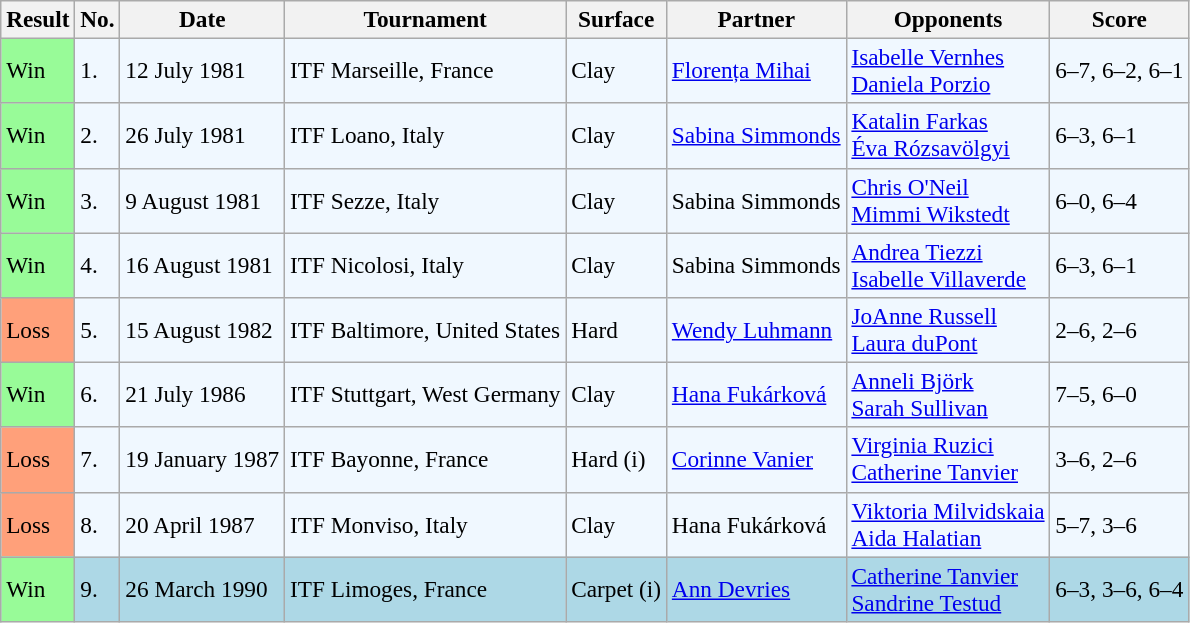<table class="sortable wikitable" style="font-size:97%">
<tr>
<th>Result</th>
<th>No.</th>
<th>Date</th>
<th>Tournament</th>
<th>Surface</th>
<th>Partner</th>
<th>Opponents</th>
<th>Score</th>
</tr>
<tr style="background:#f0f8ff;">
<td style="background:#98fb98;">Win</td>
<td>1.</td>
<td>12 July 1981</td>
<td>ITF Marseille, France</td>
<td>Clay</td>
<td> <a href='#'>Florența Mihai</a></td>
<td> <a href='#'>Isabelle Vernhes</a> <br>  <a href='#'>Daniela Porzio</a></td>
<td>6–7, 6–2, 6–1</td>
</tr>
<tr style="background:#f0f8ff;">
<td style="background:#98fb98;">Win</td>
<td>2.</td>
<td>26 July 1981</td>
<td>ITF Loano, Italy</td>
<td>Clay</td>
<td> <a href='#'>Sabina Simmonds</a></td>
<td> <a href='#'>Katalin Farkas</a> <br>  <a href='#'>Éva Rózsavölgyi</a></td>
<td>6–3, 6–1</td>
</tr>
<tr style="background:#f0f8ff;">
<td style="background:#98fb98;">Win</td>
<td>3.</td>
<td>9 August 1981</td>
<td>ITF Sezze, Italy</td>
<td>Clay</td>
<td> Sabina Simmonds</td>
<td> <a href='#'>Chris O'Neil</a> <br>  <a href='#'>Mimmi Wikstedt</a></td>
<td>6–0, 6–4</td>
</tr>
<tr style="background:#f0f8ff;">
<td style="background:#98fb98;">Win</td>
<td>4.</td>
<td>16 August 1981</td>
<td>ITF Nicolosi, Italy</td>
<td>Clay</td>
<td> Sabina Simmonds</td>
<td> <a href='#'>Andrea Tiezzi</a> <br>  <a href='#'>Isabelle Villaverde</a></td>
<td>6–3, 6–1</td>
</tr>
<tr style="background:#f0f8ff;">
<td style="background:#ffa07a;">Loss</td>
<td>5.</td>
<td>15 August 1982</td>
<td>ITF Baltimore, United States</td>
<td>Hard</td>
<td> <a href='#'>Wendy Luhmann</a></td>
<td> <a href='#'>JoAnne Russell</a> <br>  <a href='#'>Laura duPont</a></td>
<td>2–6, 2–6</td>
</tr>
<tr bgcolor=f0f8ff>
<td style="background:#98fb98;">Win</td>
<td>6.</td>
<td>21 July 1986</td>
<td>ITF Stuttgart, West Germany</td>
<td>Clay</td>
<td> <a href='#'>Hana Fukárková</a></td>
<td> <a href='#'>Anneli Björk</a> <br>  <a href='#'>Sarah Sullivan</a></td>
<td>7–5, 6–0</td>
</tr>
<tr style="background:#f0f8ff;">
<td style="background:#ffa07a;">Loss</td>
<td>7.</td>
<td>19 January 1987</td>
<td>ITF Bayonne, France</td>
<td>Hard (i)</td>
<td> <a href='#'>Corinne Vanier</a></td>
<td> <a href='#'>Virginia Ruzici</a> <br>  <a href='#'>Catherine Tanvier</a></td>
<td>3–6, 2–6</td>
</tr>
<tr style="background:#f0f8ff;">
<td style="background:#ffa07a;">Loss</td>
<td>8.</td>
<td>20 April 1987</td>
<td>ITF Monviso, Italy</td>
<td>Clay</td>
<td> Hana Fukárková</td>
<td> <a href='#'>Viktoria Milvidskaia</a> <br>  <a href='#'>Aida Halatian</a></td>
<td>5–7, 3–6</td>
</tr>
<tr bgcolor=lightblue>
<td style="background:#98fb98;">Win</td>
<td>9.</td>
<td>26 March 1990</td>
<td>ITF Limoges, France</td>
<td>Carpet (i)</td>
<td> <a href='#'>Ann Devries</a></td>
<td> <a href='#'>Catherine Tanvier</a> <br>  <a href='#'>Sandrine Testud</a></td>
<td>6–3, 3–6, 6–4</td>
</tr>
</table>
